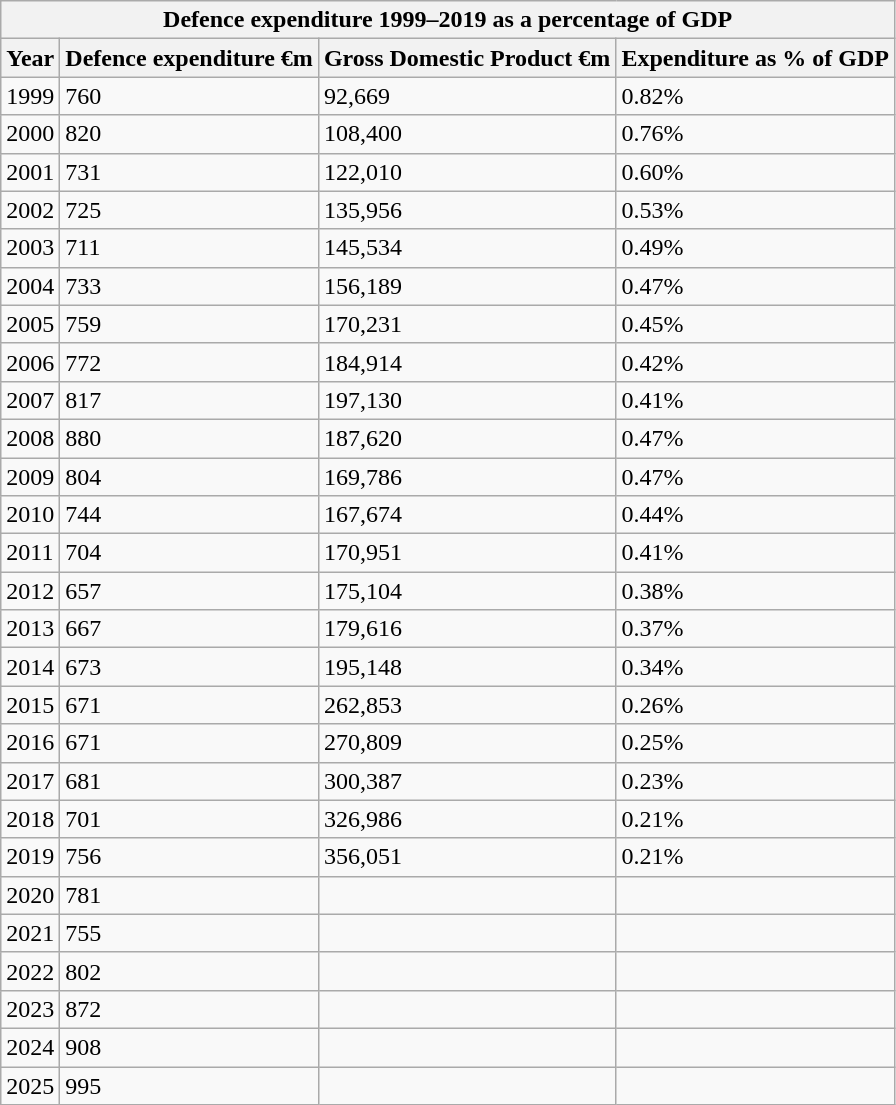<table class="wikitable">
<tr>
<th colspan="4">Defence expenditure 1999–2019 as a percentage of GDP</th>
</tr>
<tr>
<th>Year</th>
<th>Defence expenditure €m</th>
<th>Gross Domestic Product €m</th>
<th>Expenditure as % of GDP</th>
</tr>
<tr>
<td>1999</td>
<td>760</td>
<td>92,669</td>
<td>0.82%</td>
</tr>
<tr>
<td>2000</td>
<td>820</td>
<td>108,400</td>
<td>0.76%</td>
</tr>
<tr>
<td>2001</td>
<td>731</td>
<td>122,010</td>
<td>0.60%</td>
</tr>
<tr>
<td>2002</td>
<td>725</td>
<td>135,956</td>
<td>0.53%</td>
</tr>
<tr>
<td>2003</td>
<td>711</td>
<td>145,534</td>
<td>0.49%</td>
</tr>
<tr>
<td>2004</td>
<td>733</td>
<td>156,189</td>
<td>0.47%</td>
</tr>
<tr>
<td>2005</td>
<td>759</td>
<td>170,231</td>
<td>0.45%</td>
</tr>
<tr>
<td>2006</td>
<td>772</td>
<td>184,914</td>
<td>0.42%</td>
</tr>
<tr>
<td>2007</td>
<td>817</td>
<td>197,130</td>
<td>0.41%</td>
</tr>
<tr>
<td>2008</td>
<td>880</td>
<td>187,620</td>
<td>0.47%</td>
</tr>
<tr>
<td>2009</td>
<td>804</td>
<td>169,786</td>
<td>0.47%</td>
</tr>
<tr>
<td>2010</td>
<td>744</td>
<td>167,674</td>
<td>0.44%</td>
</tr>
<tr>
<td>2011</td>
<td>704</td>
<td>170,951</td>
<td>0.41%</td>
</tr>
<tr>
<td>2012</td>
<td>657</td>
<td>175,104</td>
<td>0.38%</td>
</tr>
<tr>
<td>2013</td>
<td>667</td>
<td>179,616</td>
<td>0.37%</td>
</tr>
<tr>
<td>2014</td>
<td>673</td>
<td>195,148</td>
<td>0.34%</td>
</tr>
<tr>
<td>2015</td>
<td>671</td>
<td>262,853</td>
<td>0.26%</td>
</tr>
<tr>
<td>2016</td>
<td>671</td>
<td>270,809</td>
<td>0.25%</td>
</tr>
<tr>
<td>2017</td>
<td>681</td>
<td>300,387</td>
<td>0.23%</td>
</tr>
<tr>
<td>2018</td>
<td>701</td>
<td>326,986</td>
<td>0.21%</td>
</tr>
<tr>
<td>2019</td>
<td>756</td>
<td>356,051</td>
<td>0.21%</td>
</tr>
<tr>
<td>2020</td>
<td>781</td>
<td></td>
<td></td>
</tr>
<tr>
<td>2021</td>
<td>755</td>
<td></td>
<td></td>
</tr>
<tr>
<td>2022</td>
<td>802</td>
<td></td>
<td></td>
</tr>
<tr>
<td>2023</td>
<td>872</td>
<td></td>
<td></td>
</tr>
<tr>
<td>2024</td>
<td>908</td>
<td></td>
<td></td>
</tr>
<tr>
<td>2025</td>
<td>995</td>
<td></td>
<td></td>
</tr>
</table>
